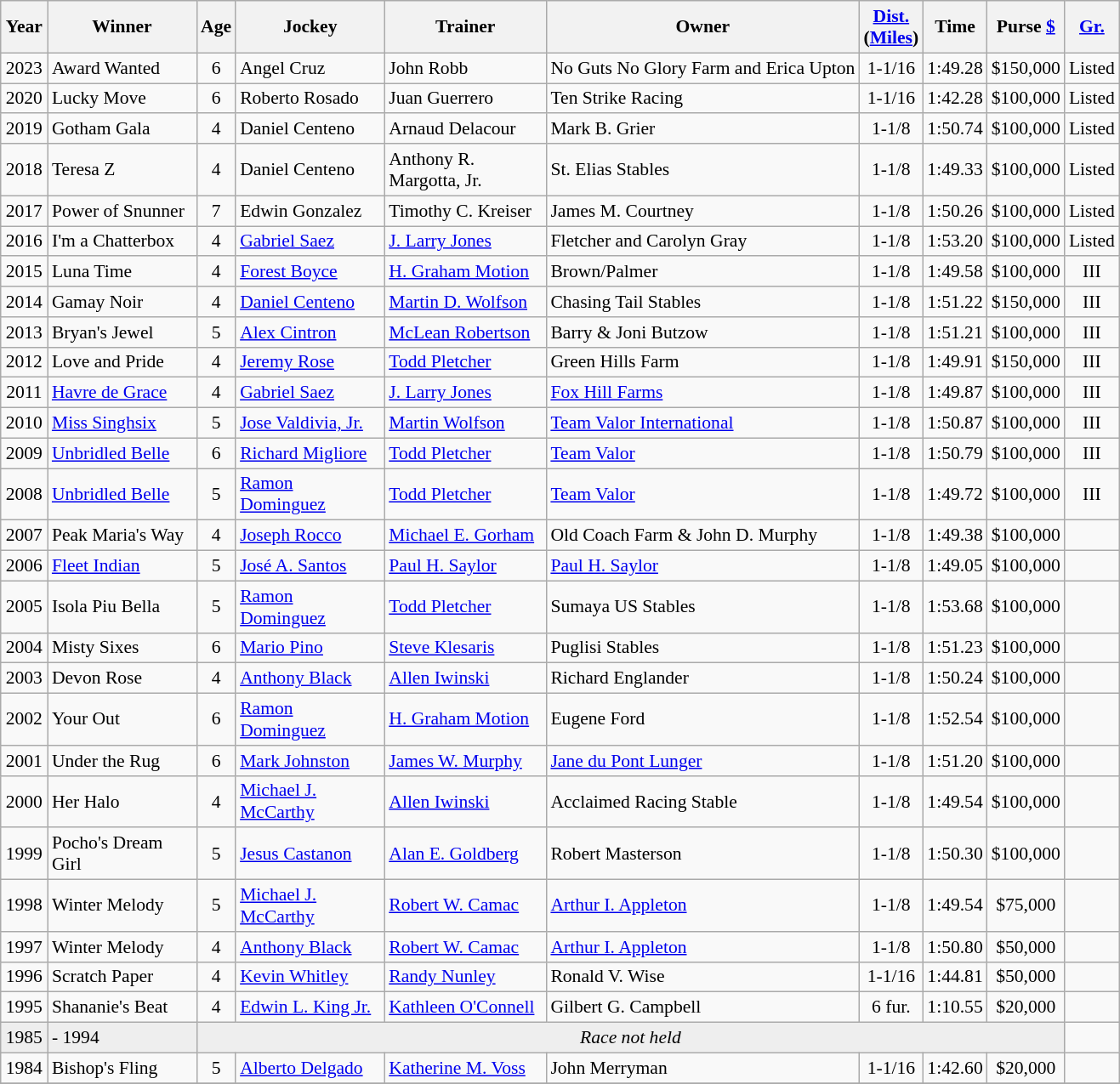<table class="wikitable sortable" style="font-size:90%">
<tr>
<th style="width:30px">Year<br></th>
<th style="width:110px">Winner<br></th>
<th style="width:20px">Age<br></th>
<th style="width:110px">Jockey<br></th>
<th style="width:120px">Trainer<br></th>
<th>Owner<br></th>
<th style="width:25px"><a href='#'>Dist.</a><br> <span>(<a href='#'>Miles</a>)</span></th>
<th style="width:25px">Time<br></th>
<th style="width:35px">Purse <a href='#'>$</a><br></th>
<th style="width:25px"><a href='#'>Gr.</a></th>
</tr>
<tr>
<td align=center>2023</td>
<td>Award Wanted</td>
<td align=center>6</td>
<td>Angel Cruz</td>
<td>John Robb</td>
<td>No Guts No Glory Farm and Erica Upton</td>
<td align=center>1-1/16</td>
<td align=center>1:49.28</td>
<td align=center>$150,000</td>
<td align=center>Listed</td>
</tr>
<tr>
<td align=center>2020</td>
<td>Lucky Move</td>
<td align=center>6</td>
<td>Roberto Rosado</td>
<td>Juan Guerrero</td>
<td>Ten Strike Racing</td>
<td align=center>1-1/16</td>
<td align=center>1:42.28</td>
<td align=center>$100,000</td>
<td align=center>Listed</td>
</tr>
<tr>
<td align=center>2019</td>
<td>Gotham Gala</td>
<td align=center>4</td>
<td>Daniel Centeno</td>
<td>Arnaud Delacour</td>
<td>Mark B. Grier</td>
<td align=center>1-1/8</td>
<td align=center>1:50.74</td>
<td align=center>$100,000</td>
<td align=center>Listed</td>
</tr>
<tr>
<td align=center>2018</td>
<td>Teresa Z</td>
<td align=center>4</td>
<td>Daniel Centeno</td>
<td>Anthony R. Margotta, Jr.</td>
<td>St. Elias Stables</td>
<td align=center>1-1/8</td>
<td align=center>1:49.33</td>
<td align=center>$100,000</td>
<td align=center>Listed</td>
</tr>
<tr>
<td align=center>2017</td>
<td>Power of Snunner</td>
<td align=center>7</td>
<td>Edwin Gonzalez</td>
<td>Timothy C. Kreiser</td>
<td>James M. Courtney</td>
<td align=center>1-1/8</td>
<td align=center>1:50.26</td>
<td align=center>$100,000</td>
<td align=center>Listed</td>
</tr>
<tr>
<td align=center>2016</td>
<td>I'm a Chatterbox</td>
<td align=center>4</td>
<td><a href='#'>Gabriel Saez</a></td>
<td><a href='#'>J. Larry Jones</a></td>
<td>Fletcher and Carolyn Gray</td>
<td align=center>1-1/8</td>
<td align=center>1:53.20</td>
<td align=center>$100,000</td>
<td align=center>Listed</td>
</tr>
<tr>
<td align=center>2015</td>
<td>Luna Time</td>
<td align=center>4</td>
<td><a href='#'>Forest Boyce</a></td>
<td><a href='#'>H. Graham Motion</a></td>
<td>Brown/Palmer</td>
<td align=center>1-1/8</td>
<td align=center>1:49.58</td>
<td align=center>$100,000</td>
<td align=center>III</td>
</tr>
<tr>
<td align=center>2014</td>
<td>Gamay Noir</td>
<td align=center>4</td>
<td><a href='#'>Daniel Centeno</a></td>
<td><a href='#'>Martin D. Wolfson</a></td>
<td>Chasing Tail Stables</td>
<td align=center>1-1/8</td>
<td align=center>1:51.22</td>
<td align=center>$150,000</td>
<td align=center>III</td>
</tr>
<tr>
<td align=center>2013</td>
<td>Bryan's Jewel</td>
<td align=center>5</td>
<td><a href='#'>Alex Cintron</a></td>
<td><a href='#'>McLean Robertson</a></td>
<td>Barry & Joni Butzow</td>
<td align=center>1-1/8</td>
<td align=center>1:51.21</td>
<td align=center>$100,000</td>
<td align=center>III</td>
</tr>
<tr>
<td align=center>2012</td>
<td>Love and Pride</td>
<td align=center>4</td>
<td><a href='#'>Jeremy Rose</a></td>
<td><a href='#'>Todd Pletcher</a></td>
<td>Green Hills Farm</td>
<td align=center>1-1/8</td>
<td align=center>1:49.91</td>
<td align=center>$150,000</td>
<td align=center>III</td>
</tr>
<tr>
<td align=center>2011</td>
<td><a href='#'>Havre de Grace</a></td>
<td align=center>4</td>
<td><a href='#'>Gabriel Saez</a></td>
<td><a href='#'>J. Larry Jones</a></td>
<td><a href='#'>Fox Hill Farms</a></td>
<td align=center>1-1/8</td>
<td align=center>1:49.87</td>
<td align=center>$100,000</td>
<td align=center>III</td>
</tr>
<tr>
<td align=center>2010</td>
<td><a href='#'>Miss Singhsix</a></td>
<td align=center>5</td>
<td><a href='#'>Jose Valdivia, Jr.</a></td>
<td><a href='#'>Martin Wolfson</a></td>
<td><a href='#'>Team Valor International</a></td>
<td align=center>1-1/8</td>
<td align=center>1:50.87</td>
<td align=center>$100,000</td>
<td align=center>III</td>
</tr>
<tr>
<td align=center>2009</td>
<td><a href='#'>Unbridled Belle</a></td>
<td align=center>6</td>
<td><a href='#'>Richard Migliore</a></td>
<td><a href='#'>Todd Pletcher</a></td>
<td><a href='#'>Team Valor</a></td>
<td align=center>1-1/8</td>
<td align=center>1:50.79</td>
<td align=center>$100,000</td>
<td align=center>III</td>
</tr>
<tr>
<td align=center>2008</td>
<td><a href='#'>Unbridled Belle</a></td>
<td align=center>5</td>
<td><a href='#'>Ramon Dominguez</a></td>
<td><a href='#'>Todd Pletcher</a></td>
<td><a href='#'>Team Valor</a></td>
<td align=center>1-1/8</td>
<td align=center>1:49.72</td>
<td align=center>$100,000</td>
<td align=center>III</td>
</tr>
<tr>
<td align=center>2007</td>
<td>Peak Maria's Way</td>
<td align=center>4</td>
<td><a href='#'>Joseph Rocco</a></td>
<td><a href='#'>Michael E. Gorham</a></td>
<td>Old Coach Farm & John D. Murphy</td>
<td align=center>1-1/8</td>
<td align=center>1:49.38</td>
<td align=center>$100,000</td>
<td align=center></td>
</tr>
<tr>
<td align=center>2006</td>
<td><a href='#'>Fleet Indian</a></td>
<td align=center>5</td>
<td><a href='#'>José A. Santos</a></td>
<td><a href='#'>Paul H. Saylor</a></td>
<td><a href='#'>Paul H. Saylor</a></td>
<td align=center>1-1/8</td>
<td align=center>1:49.05</td>
<td align=center>$100,000</td>
<td align=center></td>
</tr>
<tr>
<td align=center>2005</td>
<td>Isola Piu Bella</td>
<td align=center>5</td>
<td><a href='#'>Ramon Dominguez</a></td>
<td><a href='#'>Todd Pletcher</a></td>
<td>Sumaya US Stables</td>
<td align=center>1-1/8</td>
<td align=center>1:53.68</td>
<td align=center>$100,000</td>
<td></td>
</tr>
<tr>
<td align=center>2004</td>
<td>Misty Sixes</td>
<td align=center>6</td>
<td><a href='#'>Mario Pino</a></td>
<td><a href='#'>Steve Klesaris</a></td>
<td>Puglisi Stables</td>
<td align=center>1-1/8</td>
<td align=center>1:51.23</td>
<td align=center>$100,000</td>
<td></td>
</tr>
<tr>
<td align=center>2003</td>
<td>Devon Rose</td>
<td align=center>4</td>
<td><a href='#'>Anthony Black</a></td>
<td><a href='#'>Allen Iwinski</a></td>
<td>Richard Englander</td>
<td align=center>1-1/8</td>
<td align=center>1:50.24</td>
<td align=center>$100,000</td>
<td></td>
</tr>
<tr>
<td align=center>2002</td>
<td>Your Out</td>
<td align=center>6</td>
<td><a href='#'>Ramon Dominguez</a></td>
<td><a href='#'>H. Graham Motion</a></td>
<td>Eugene Ford</td>
<td align=center>1-1/8</td>
<td align=center>1:52.54</td>
<td align=center>$100,000</td>
<td></td>
</tr>
<tr>
<td align=center>2001</td>
<td>Under the Rug</td>
<td align=center>6</td>
<td><a href='#'>Mark Johnston</a></td>
<td><a href='#'>James W. Murphy</a></td>
<td><a href='#'>Jane du Pont Lunger</a></td>
<td align=center>1-1/8</td>
<td align=center>1:51.20</td>
<td align=center>$100,000</td>
<td></td>
</tr>
<tr>
<td align=center>2000</td>
<td>Her Halo</td>
<td align=center>4</td>
<td><a href='#'>Michael J. McCarthy</a></td>
<td><a href='#'>Allen Iwinski</a></td>
<td>Acclaimed Racing Stable</td>
<td align=center>1-1/8</td>
<td align=center>1:49.54</td>
<td align=center>$100,000</td>
<td></td>
</tr>
<tr>
<td align=center>1999</td>
<td>Pocho's Dream Girl</td>
<td align=center>5</td>
<td><a href='#'>Jesus Castanon</a></td>
<td><a href='#'>Alan E. Goldberg</a></td>
<td>Robert Masterson</td>
<td align=center>1-1/8</td>
<td align=center>1:50.30</td>
<td align=center>$100,000</td>
<td></td>
</tr>
<tr>
<td align=center>1998</td>
<td>Winter Melody</td>
<td align=center>5</td>
<td><a href='#'>Michael J. McCarthy</a></td>
<td><a href='#'>Robert W. Camac</a></td>
<td><a href='#'>Arthur I. Appleton</a></td>
<td align=center>1-1/8</td>
<td align=center>1:49.54</td>
<td align=center>$75,000</td>
<td></td>
</tr>
<tr>
<td align=center>1997</td>
<td>Winter Melody</td>
<td align=center>4</td>
<td><a href='#'>Anthony Black</a></td>
<td><a href='#'>Robert W. Camac</a></td>
<td><a href='#'>Arthur I. Appleton</a></td>
<td align=center>1-1/8</td>
<td align=center>1:50.80</td>
<td align=center>$50,000</td>
<td></td>
</tr>
<tr>
<td align=center>1996</td>
<td>Scratch Paper</td>
<td align=center>4</td>
<td><a href='#'>Kevin Whitley</a></td>
<td><a href='#'>Randy Nunley</a></td>
<td>Ronald V. Wise</td>
<td align=center>1-1/16</td>
<td align=center>1:44.81</td>
<td align=center>$50,000</td>
<td></td>
</tr>
<tr>
<td align=center>1995</td>
<td>Shananie's Beat</td>
<td align=center>4</td>
<td><a href='#'>Edwin L. King Jr.</a></td>
<td><a href='#'>Kathleen O'Connell</a></td>
<td>Gilbert G. Campbell</td>
<td align=center>6 fur.</td>
<td align=center>1:10.55</td>
<td align=center>$20,000</td>
<td></td>
</tr>
<tr bgcolor="#eeeeee">
<td align=center>1985</td>
<td>- 1994</td>
<td align=center  colspan=7><em>Race not held</em></td>
</tr>
<tr>
<td align=center>1984</td>
<td>Bishop's Fling</td>
<td align=center>5</td>
<td><a href='#'>Alberto Delgado</a></td>
<td><a href='#'>Katherine M. Voss</a></td>
<td>John Merryman</td>
<td align=center>1-1/16</td>
<td align=center>1:42.60</td>
<td align=center>$20,000</td>
<td></td>
</tr>
<tr>
</tr>
</table>
